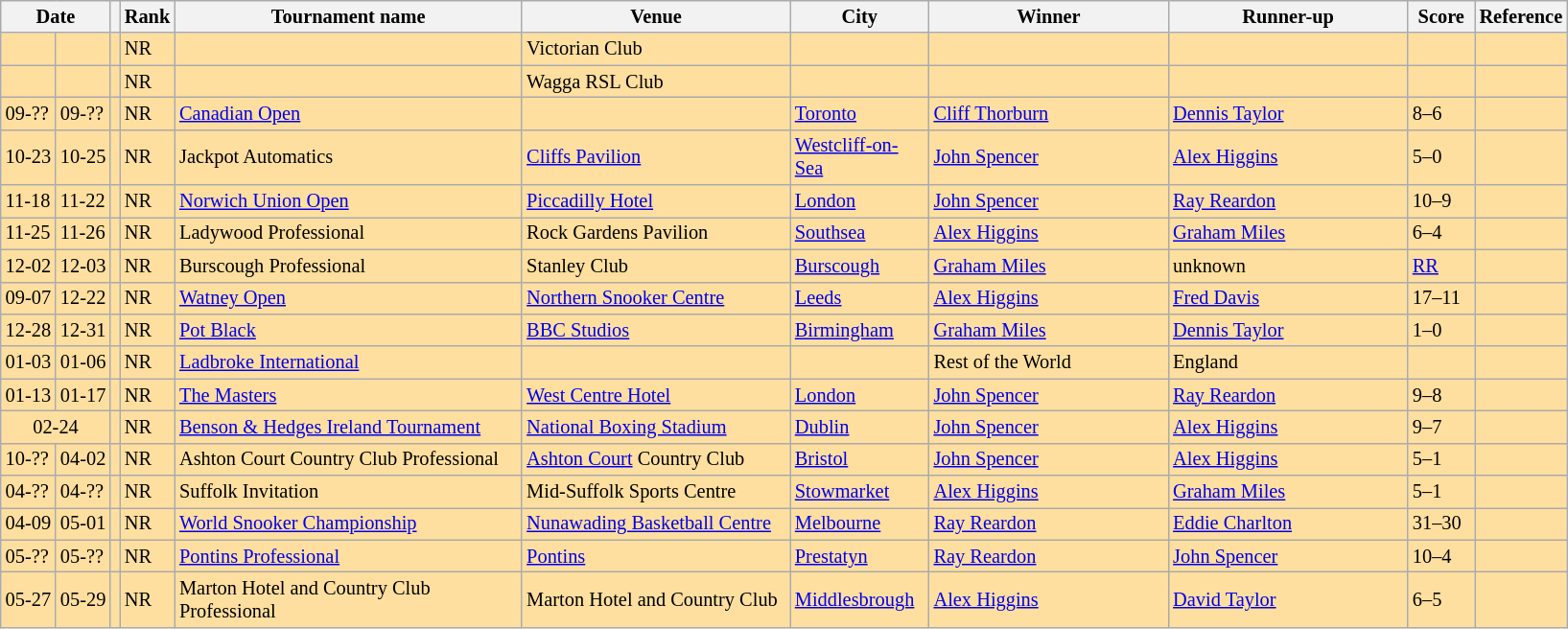<table class="wikitable" style="font-size: 85%">
<tr>
<th colspan="2" width=40 align="center">Date</th>
<th></th>
<th>Rank</th>
<th width=235>Tournament name</th>
<th width=180>Venue</th>
<th width=90>City</th>
<th width=160>Winner</th>
<th width=160>Runner-up</th>
<th width=40>Score</th>
<th width=20>Reference</th>
</tr>
<tr bgcolor="#ffdf9f">
<td></td>
<td></td>
<td></td>
<td>NR</td>
<td></td>
<td>Victorian Club</td>
<td></td>
<td></td>
<td></td>
<td></td>
<td></td>
</tr>
<tr bgcolor="#ffdf9f">
<td></td>
<td></td>
<td></td>
<td>NR</td>
<td></td>
<td>Wagga RSL Club</td>
<td></td>
<td></td>
<td></td>
<td></td>
<td></td>
</tr>
<tr bgcolor="#ffdf9f">
<td>09-??</td>
<td>09-??</td>
<td></td>
<td>NR</td>
<td><a href='#'>Canadian Open</a></td>
<td></td>
<td><a href='#'>Toronto</a></td>
<td> <a href='#'>Cliff Thorburn</a></td>
<td> <a href='#'>Dennis Taylor</a></td>
<td>8–6</td>
<td></td>
</tr>
<tr bgcolor="#ffdf9f">
<td>10-23</td>
<td>10-25</td>
<td></td>
<td>NR</td>
<td>Jackpot Automatics</td>
<td><a href='#'>Cliffs Pavilion</a></td>
<td><a href='#'>Westcliff-on-Sea</a></td>
<td> <a href='#'>John Spencer</a></td>
<td> <a href='#'>Alex Higgins</a></td>
<td>5–0</td>
<td></td>
</tr>
<tr bgcolor="#ffdf9f">
<td>11-18</td>
<td>11-22</td>
<td></td>
<td>NR</td>
<td><a href='#'>Norwich Union Open</a></td>
<td><a href='#'>Piccadilly Hotel</a></td>
<td><a href='#'>London</a></td>
<td> <a href='#'>John Spencer</a></td>
<td> <a href='#'>Ray Reardon</a></td>
<td>10–9</td>
<td></td>
</tr>
<tr bgcolor="#ffdf9f">
<td>11-25</td>
<td>11-26</td>
<td></td>
<td>NR</td>
<td>Ladywood Professional</td>
<td>Rock Gardens Pavilion</td>
<td><a href='#'>Southsea</a></td>
<td> <a href='#'>Alex Higgins</a></td>
<td> <a href='#'>Graham Miles</a></td>
<td>6–4</td>
<td></td>
</tr>
<tr bgcolor="#ffdf9f">
<td>12-02</td>
<td>12-03</td>
<td></td>
<td>NR</td>
<td>Burscough Professional</td>
<td>Stanley Club</td>
<td><a href='#'>Burscough</a></td>
<td> <a href='#'>Graham Miles</a></td>
<td>unknown</td>
<td><a href='#'>RR</a></td>
<td></td>
</tr>
<tr bgcolor="#ffdf9f">
<td>09-07</td>
<td>12-22</td>
<td></td>
<td>NR</td>
<td><a href='#'>Watney Open</a></td>
<td><a href='#'>Northern Snooker Centre</a></td>
<td><a href='#'>Leeds</a></td>
<td> <a href='#'>Alex Higgins</a></td>
<td> <a href='#'>Fred Davis</a></td>
<td>17–11</td>
<td></td>
</tr>
<tr bgcolor="#ffdf9f">
<td>12-28</td>
<td>12-31</td>
<td></td>
<td>NR</td>
<td><a href='#'>Pot Black</a></td>
<td><a href='#'>BBC Studios</a></td>
<td><a href='#'>Birmingham</a></td>
<td> <a href='#'>Graham Miles</a></td>
<td> <a href='#'>Dennis Taylor</a></td>
<td>1–0</td>
<td></td>
</tr>
<tr bgcolor="#ffdf9f">
<td>01-03</td>
<td>01-06</td>
<td></td>
<td>NR</td>
<td><a href='#'>Ladbroke International</a></td>
<td></td>
<td></td>
<td>Rest of the World</td>
<td> England</td>
<td></td>
<td></td>
</tr>
<tr bgcolor="#ffdf9f">
<td>01-13</td>
<td>01-17</td>
<td></td>
<td>NR</td>
<td><a href='#'>The Masters</a></td>
<td><a href='#'>West Centre Hotel</a></td>
<td><a href='#'>London</a></td>
<td> <a href='#'>John Spencer</a></td>
<td> <a href='#'>Ray Reardon</a></td>
<td>9–8</td>
<td></td>
</tr>
<tr bgcolor="#ffdf9f">
<td colspan="2" align=center>02-24</td>
<td></td>
<td>NR</td>
<td><a href='#'>Benson & Hedges Ireland Tournament</a></td>
<td><a href='#'>National Boxing Stadium</a></td>
<td><a href='#'>Dublin</a></td>
<td> <a href='#'>John Spencer</a></td>
<td> <a href='#'>Alex Higgins</a></td>
<td>9–7</td>
<td></td>
</tr>
<tr bgcolor="#ffdf9f">
<td>10-??</td>
<td>04-02</td>
<td></td>
<td>NR</td>
<td>Ashton Court Country Club Professional</td>
<td><a href='#'>Ashton Court</a> Country Club</td>
<td><a href='#'>Bristol</a></td>
<td> <a href='#'>John Spencer</a></td>
<td> <a href='#'>Alex Higgins</a></td>
<td>5–1</td>
<td></td>
</tr>
<tr bgcolor="#ffdf9f">
<td>04-??</td>
<td>04-??</td>
<td></td>
<td>NR</td>
<td>Suffolk Invitation</td>
<td>Mid-Suffolk Sports Centre</td>
<td><a href='#'>Stowmarket</a></td>
<td> <a href='#'>Alex Higgins</a></td>
<td> <a href='#'>Graham Miles</a></td>
<td>5–1</td>
<td></td>
</tr>
<tr bgcolor="#ffdf9f">
<td>04-09</td>
<td>05-01</td>
<td></td>
<td>NR</td>
<td><a href='#'>World Snooker Championship</a></td>
<td><a href='#'>Nunawading Basketball Centre</a></td>
<td><a href='#'>Melbourne</a></td>
<td> <a href='#'>Ray Reardon</a></td>
<td> <a href='#'>Eddie Charlton</a></td>
<td>31–30</td>
<td></td>
</tr>
<tr bgcolor="#ffdf9f">
<td>05-??</td>
<td>05-??</td>
<td></td>
<td>NR</td>
<td><a href='#'>Pontins Professional</a></td>
<td><a href='#'>Pontins</a></td>
<td><a href='#'>Prestatyn</a></td>
<td> <a href='#'>Ray Reardon</a></td>
<td> <a href='#'>John Spencer</a></td>
<td>10–4</td>
<td></td>
</tr>
<tr bgcolor="#ffdf9f">
<td>05-27</td>
<td>05-29</td>
<td></td>
<td>NR</td>
<td>Marton Hotel and Country Club Professional</td>
<td>Marton Hotel and Country Club</td>
<td><a href='#'>Middlesbrough</a></td>
<td> <a href='#'>Alex Higgins</a></td>
<td> <a href='#'>David Taylor</a></td>
<td>6–5</td>
<td></td>
</tr>
</table>
